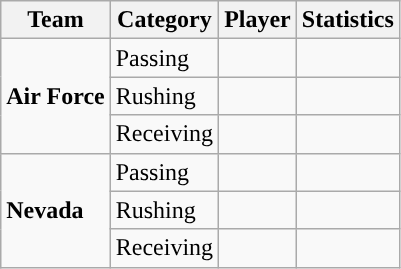<table class="wikitable" style="float: left;">
<tr>
<th>Team</th>
<th>Category</th>
<th>Player</th>
<th>Statistics</th>
</tr>
<tr>
<td rowspan=3><strong>Air Force</strong></td>
<td>Passing</td>
<td></td>
<td></td>
</tr>
<tr>
<td>Rushing</td>
<td></td>
<td></td>
</tr>
<tr>
<td>Receiving</td>
<td></td>
<td></td>
</tr>
<tr>
<td rowspan=3><strong>Nevada</strong></td>
<td>Passing</td>
<td></td>
<td></td>
</tr>
<tr>
<td>Rushing</td>
<td></td>
<td></td>
</tr>
<tr>
<td>Receiving</td>
<td></td>
<td></td>
</tr>
</table>
